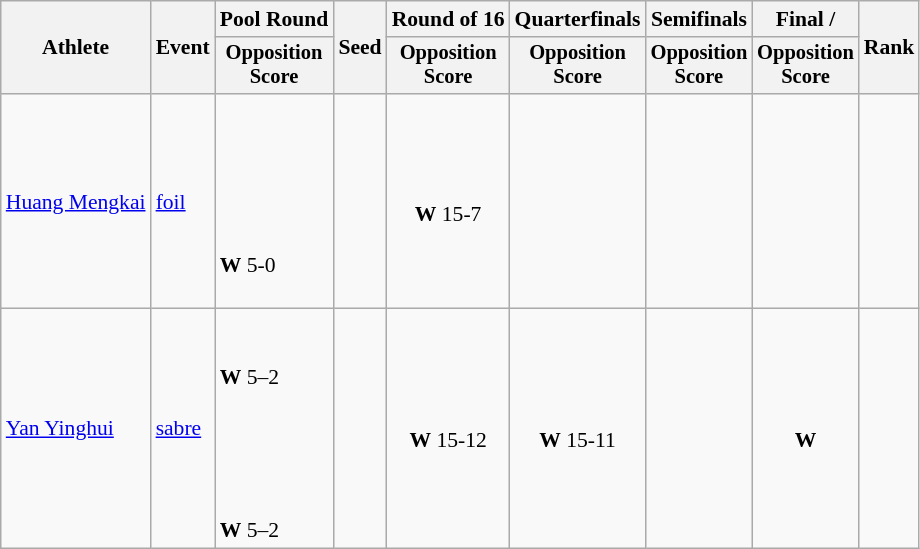<table class=wikitable style="font-size:90%">
<tr>
<th rowspan="2">Athlete</th>
<th rowspan="2">Event</th>
<th>Pool Round</th>
<th rowspan="2">Seed</th>
<th>Round of 16</th>
<th>Quarterfinals</th>
<th>Semifinals</th>
<th>Final / </th>
<th rowspan=2>Rank</th>
</tr>
<tr style="font-size:95%">
<th>Opposition<br>Score</th>
<th>Opposition<br>Score</th>
<th>Opposition<br>Score</th>
<th>Opposition<br>Score</th>
<th>Opposition<br>Score</th>
</tr>
<tr align=center>
<td align=left><a href='#'>Huang Mengkai</a></td>
<td align=left><a href='#'>foil</a></td>
<td align=left><br><br><br><br><br><br><strong>W</strong> 5-0<br><br></td>
<td></td>
<td><br><strong>W</strong> 15-7</td>
<td></td>
<td></td>
<td></td>
<td></td>
</tr>
<tr align=center>
<td align=left><a href='#'>Yan Yinghui</a></td>
<td align=left><a href='#'>sabre</a></td>
<td align=left><br><br><strong>W</strong> 5–2<br><br><br><br><br><br><strong>W</strong> 5–2</td>
<td></td>
<td><br><strong>W</strong> 15-12</td>
<td><br><strong>W</strong> 15-11</td>
<td></td>
<td><br><strong>W</strong></td>
<td></td>
</tr>
</table>
